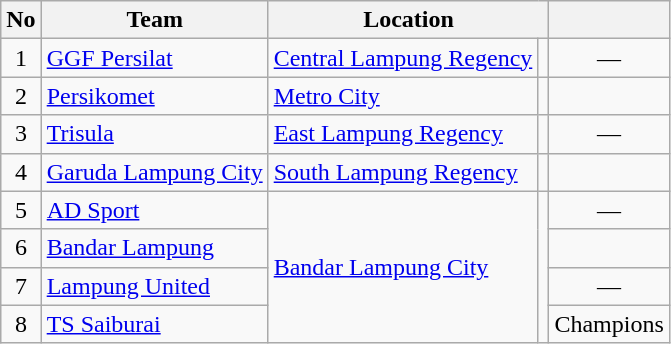<table class="wikitable sortable" style="font-size:100%;">
<tr>
<th>No</th>
<th>Team</th>
<th colspan="2">Location</th>
<th></th>
</tr>
<tr>
<td align="center">1</td>
<td><a href='#'>GGF Persilat</a></td>
<td><a href='#'>Central Lampung Regency</a></td>
<td></td>
<td align="center">—</td>
</tr>
<tr>
<td align="center">2</td>
<td><a href='#'>Persikomet</a></td>
<td><a href='#'>Metro City</a></td>
<td></td>
<td align="center"></td>
</tr>
<tr>
<td align="center">3</td>
<td><a href='#'>Trisula</a></td>
<td><a href='#'>East Lampung Regency</a></td>
<td></td>
<td align="center">—</td>
</tr>
<tr>
<td align="center">4</td>
<td><a href='#'>Garuda Lampung City</a></td>
<td><a href='#'>South Lampung Regency</a></td>
<td></td>
<td align="center"></td>
</tr>
<tr>
<td align="center">5</td>
<td><a href='#'>AD Sport</a></td>
<td rowspan="4"><a href='#'>Bandar Lampung City</a></td>
<td rowspan="4"></td>
<td align="center">—</td>
</tr>
<tr>
<td align="center">6</td>
<td><a href='#'>Bandar Lampung</a></td>
<td align="center"></td>
</tr>
<tr>
<td align="center">7</td>
<td><a href='#'>Lampung United</a></td>
<td align="center">—</td>
</tr>
<tr>
<td align="center">8</td>
<td><a href='#'>TS Saiburai</a></td>
<td align="center">Champions</td>
</tr>
</table>
